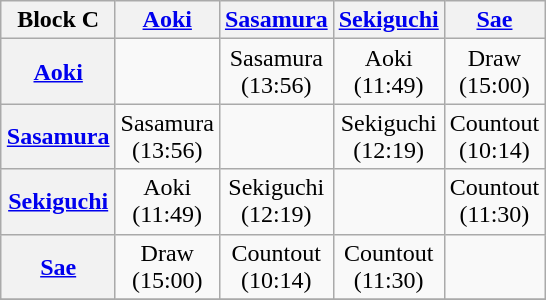<table class="wikitable" style="text-align:center; margin: 1em auto 1em auto;" width="25%">
<tr>
<th>Block C</th>
<th><a href='#'>Aoki</a></th>
<th><a href='#'>Sasamura</a></th>
<th><a href='#'>Sekiguchi</a></th>
<th><a href='#'>Sae</a></th>
</tr>
<tr>
<th><a href='#'>Aoki</a></th>
<td></td>
<td>Sasamura<br>(13:56)</td>
<td>Aoki<br>(11:49)</td>
<td>Draw<br>(15:00)</td>
</tr>
<tr>
<th><a href='#'>Sasamura</a></th>
<td>Sasamura<br>(13:56)</td>
<td></td>
<td>Sekiguchi<br>(12:19)</td>
<td>Countout<br>(10:14)</td>
</tr>
<tr>
<th><a href='#'>Sekiguchi</a></th>
<td>Aoki<br>(11:49)</td>
<td>Sekiguchi<br>(12:19)</td>
<td></td>
<td>Countout<br>(11:30)</td>
</tr>
<tr>
<th><a href='#'>Sae</a></th>
<td>Draw<br>(15:00)</td>
<td>Countout<br>(10:14)</td>
<td>Countout<br>(11:30)</td>
<td></td>
</tr>
<tr>
</tr>
</table>
